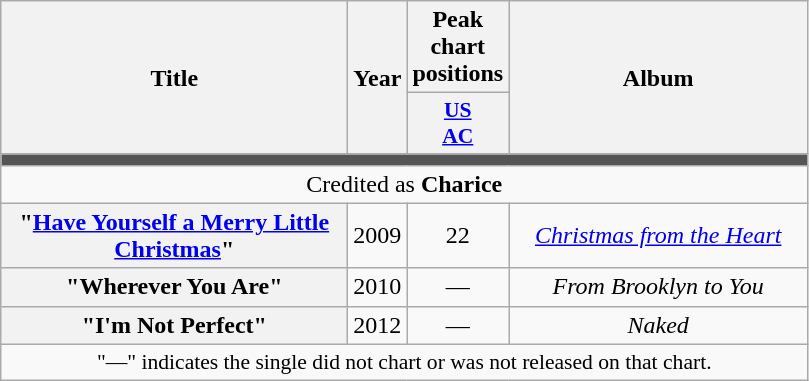<table class="wikitable plainrowheaders" style="text-align:center;" border="1">
<tr>
<th scope="col" rowspan="2" style="width:14em;">Title</th>
<th scope="col" rowspan="2" style="width:2em;">Year</th>
<th scope="col" colspan="1">Peak chart positions</th>
<th scope="col" rowspan="2" style="width:12em;">Album</th>
</tr>
<tr>
<th scope="col" style="width:3em;font-size:90%;"><a href='#'>US<br>AC</a><br></th>
</tr>
<tr>
<td colspan="5" style="background:#555;"></td>
</tr>
<tr>
<td colspan=5>Credited as <strong>Charice</strong></td>
</tr>
<tr>
<th scope="row">"<a href='#'>Have Yourself a Merry Little Christmas</a>"<br></th>
<td>2009</td>
<td>22</td>
<td><em><a href='#'>Christmas from the Heart</a></em></td>
</tr>
<tr>
<th scope="row">"Wherever You Are"<br></th>
<td>2010</td>
<td>—</td>
<td><em>From Brooklyn to You</em></td>
</tr>
<tr>
<th scope="row">"I'm Not Perfect"<br></th>
<td>2012</td>
<td>—</td>
<td><em>Naked</em></td>
</tr>
<tr>
<td colspan="13"  style="font-size:90%; text-align:center;">"—" indicates the single did not chart or was not released on that chart.</td>
</tr>
</table>
